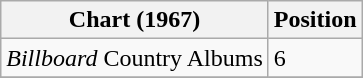<table class="wikitable">
<tr>
<th>Chart (1967)</th>
<th>Position</th>
</tr>
<tr>
<td><em>Billboard</em> Country Albums</td>
<td>6</td>
</tr>
<tr>
</tr>
</table>
